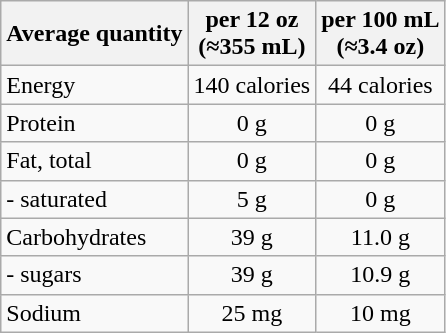<table class="wikitable">
<tr>
<th>Average quantity</th>
<th>per 12 oz<br>(≈355 mL)</th>
<th>per 100 mL<br>(≈3.4 oz)</th>
</tr>
<tr>
<td>Energy</td>
<td style="text-align:center;">140 calories</td>
<td style="text-align:center;">44 calories</td>
</tr>
<tr>
<td>Protein</td>
<td style="text-align:center;">0 g</td>
<td style="text-align:center;">0 g</td>
</tr>
<tr>
<td>Fat, total</td>
<td style="text-align:center;">0 g</td>
<td style="text-align:center;">0 g</td>
</tr>
<tr>
<td>- saturated</td>
<td style="text-align:center;">5 g</td>
<td style="text-align:center;">0 g</td>
</tr>
<tr>
<td>Carbohydrates</td>
<td style="text-align:center;">39 g</td>
<td style="text-align:center;">11.0 g</td>
</tr>
<tr>
<td>- sugars</td>
<td style="text-align:center;">39 g</td>
<td style="text-align:center;">10.9 g</td>
</tr>
<tr>
<td>Sodium</td>
<td style="text-align:center;">25 mg</td>
<td style="text-align:center;">10 mg</td>
</tr>
</table>
